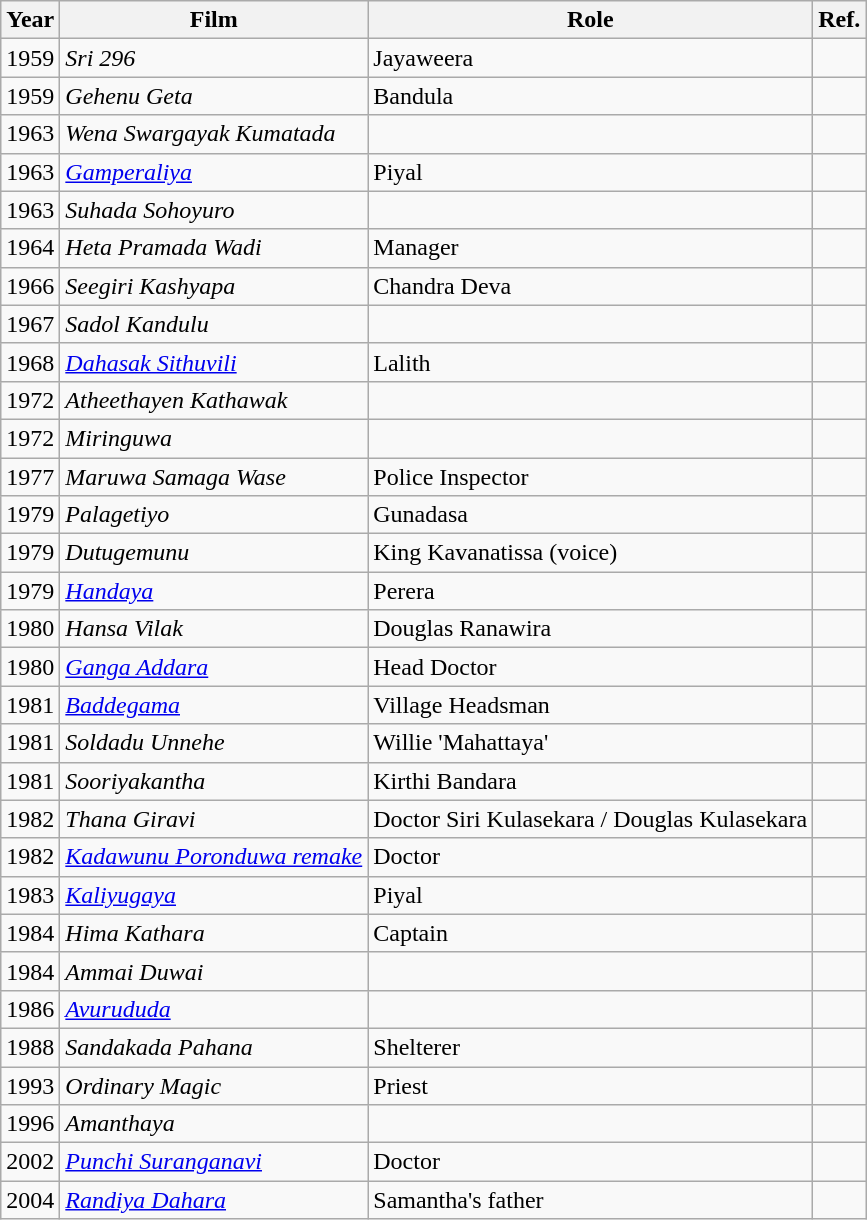<table class="wikitable">
<tr>
<th>Year</th>
<th>Film</th>
<th>Role</th>
<th>Ref.</th>
</tr>
<tr>
<td>1959</td>
<td><em>Sri 296</em></td>
<td>Jayaweera</td>
<td></td>
</tr>
<tr>
<td>1959</td>
<td><em>Gehenu Geta</em></td>
<td>Bandula</td>
<td></td>
</tr>
<tr>
<td>1963</td>
<td><em>Wena Swargayak Kumatada</em></td>
<td></td>
<td></td>
</tr>
<tr>
<td>1963</td>
<td><em><a href='#'>Gamperaliya</a></em></td>
<td>Piyal</td>
<td></td>
</tr>
<tr>
<td>1963</td>
<td><em>Suhada Sohoyuro</em></td>
<td></td>
<td></td>
</tr>
<tr>
<td>1964</td>
<td><em>Heta Pramada Wadi</em></td>
<td>Manager</td>
<td></td>
</tr>
<tr>
<td>1966</td>
<td><em>Seegiri Kashyapa</em></td>
<td>Chandra Deva</td>
<td></td>
</tr>
<tr>
<td>1967</td>
<td><em>Sadol Kandulu</em></td>
<td></td>
<td></td>
</tr>
<tr>
<td>1968</td>
<td><em><a href='#'>Dahasak Sithuvili</a></em></td>
<td>Lalith</td>
<td></td>
</tr>
<tr>
<td>1972</td>
<td><em>Atheethayen Kathawak</em></td>
<td></td>
<td></td>
</tr>
<tr>
<td>1972</td>
<td><em>Miringuwa</em></td>
<td></td>
<td></td>
</tr>
<tr>
<td>1977</td>
<td><em>Maruwa Samaga Wase</em></td>
<td>Police Inspector</td>
<td></td>
</tr>
<tr>
<td>1979</td>
<td><em>Palagetiyo</em></td>
<td>Gunadasa</td>
<td></td>
</tr>
<tr>
<td>1979</td>
<td><em>Dutugemunu</em></td>
<td>King Kavanatissa (voice)</td>
<td></td>
</tr>
<tr>
<td>1979</td>
<td><em><a href='#'>Handaya</a></em></td>
<td>Perera</td>
<td></td>
</tr>
<tr>
<td>1980</td>
<td><em>Hansa Vilak</em></td>
<td>Douglas Ranawira</td>
<td></td>
</tr>
<tr>
<td>1980</td>
<td><em><a href='#'>Ganga Addara</a></em></td>
<td>Head Doctor</td>
<td></td>
</tr>
<tr>
<td>1981</td>
<td><em><a href='#'>Baddegama</a></em></td>
<td>Village Headsman</td>
<td></td>
</tr>
<tr>
<td>1981</td>
<td><em>Soldadu Unnehe</em></td>
<td>Willie 'Mahattaya'</td>
<td></td>
</tr>
<tr>
<td>1981</td>
<td><em>Sooriyakantha</em></td>
<td>Kirthi Bandara</td>
<td></td>
</tr>
<tr>
<td>1982</td>
<td><em>Thana Giravi</em></td>
<td>Doctor Siri Kulasekara / Douglas Kulasekara</td>
<td></td>
</tr>
<tr>
<td>1982</td>
<td><em><a href='#'>Kadawunu Poronduwa remake</a></em></td>
<td>Doctor</td>
<td></td>
</tr>
<tr>
<td>1983</td>
<td><em><a href='#'>Kaliyugaya</a></em></td>
<td>Piyal</td>
<td></td>
</tr>
<tr>
<td>1984</td>
<td><em>Hima Kathara</em></td>
<td>Captain</td>
<td></td>
</tr>
<tr>
<td>1984</td>
<td><em>Ammai Duwai</em></td>
<td></td>
<td></td>
</tr>
<tr>
<td>1986</td>
<td><em><a href='#'>Avurududa</a></em></td>
<td></td>
<td></td>
</tr>
<tr>
<td>1988</td>
<td><em>Sandakada Pahana</em></td>
<td>Shelterer</td>
<td></td>
</tr>
<tr>
<td>1993</td>
<td><em>Ordinary Magic</em></td>
<td>Priest</td>
<td></td>
</tr>
<tr>
<td>1996</td>
<td><em>Amanthaya</em></td>
<td></td>
<td></td>
</tr>
<tr>
<td>2002</td>
<td><em><a href='#'>Punchi Suranganavi</a></em></td>
<td>Doctor</td>
<td></td>
</tr>
<tr>
<td>2004</td>
<td><em><a href='#'>Randiya Dahara</a></em></td>
<td>Samantha's father</td>
<td></td>
</tr>
</table>
